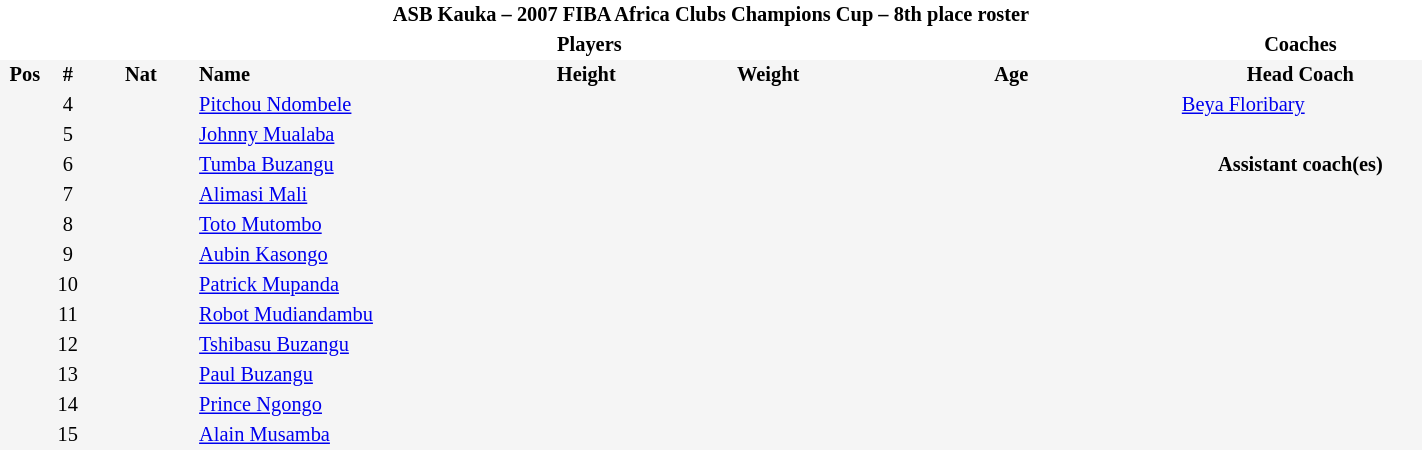<table border=0 cellpadding=2 cellspacing=0  |- bgcolor=#f5f5f5 style="text-align:center; font-size:85%;" width=75%>
<tr>
<td colspan="8" style="background: white; color: black"><strong>ASB Kauka – 2007 FIBA Africa Clubs Champions Cup – 8th place roster</strong></td>
</tr>
<tr>
<td colspan="7" style="background: white; color: black"><strong>Players</strong></td>
<td style="background: white; color: black"><strong>Coaches</strong></td>
</tr>
<tr style="background=#f5f5f5; color: black">
<th width=5px>Pos</th>
<th width=5px>#</th>
<th width=50px>Nat</th>
<th width=135px align=left>Name</th>
<th width=100px>Height</th>
<th width=70px>Weight</th>
<th width=160px>Age</th>
<th width=115px>Head Coach</th>
</tr>
<tr>
<td></td>
<td>4</td>
<td></td>
<td align=left><a href='#'>Pitchou Ndombele</a></td>
<td></td>
<td></td>
<td><span></span></td>
<td align=left> <a href='#'>Beya Floribary</a></td>
</tr>
<tr>
<td></td>
<td>5</td>
<td></td>
<td align=left><a href='#'>Johnny Mualaba</a></td>
<td></td>
<td></td>
<td><span></span></td>
</tr>
<tr>
<td></td>
<td>6</td>
<td></td>
<td align=left><a href='#'>Tumba Buzangu</a></td>
<td></td>
<td></td>
<td><span></span></td>
<td><strong>Assistant coach(es)</strong></td>
</tr>
<tr>
<td></td>
<td>7</td>
<td></td>
<td align=left><a href='#'>Alimasi Mali</a></td>
<td></td>
<td></td>
<td><span></span></td>
<td align=left></td>
</tr>
<tr>
<td></td>
<td>8</td>
<td></td>
<td align=left><a href='#'>Toto Mutombo</a></td>
<td></td>
<td></td>
<td><span></span></td>
<td align=left></td>
</tr>
<tr>
<td></td>
<td>9</td>
<td></td>
<td align=left><a href='#'>Aubin Kasongo</a></td>
<td></td>
<td></td>
<td><span></span></td>
</tr>
<tr>
<td></td>
<td>10</td>
<td></td>
<td align=left><a href='#'>Patrick Mupanda</a></td>
<td></td>
<td></td>
<td><span></span></td>
</tr>
<tr>
<td></td>
<td>11</td>
<td></td>
<td align=left><a href='#'>Robot Mudiandambu</a></td>
<td></td>
<td></td>
<td><span></span></td>
</tr>
<tr>
<td></td>
<td>12</td>
<td></td>
<td align=left><a href='#'>Tshibasu Buzangu</a></td>
<td></td>
<td></td>
<td><span></span></td>
</tr>
<tr>
<td></td>
<td>13</td>
<td></td>
<td align=left><a href='#'>Paul Buzangu</a></td>
<td></td>
<td></td>
<td><span></span></td>
</tr>
<tr>
<td></td>
<td>14</td>
<td></td>
<td align=left><a href='#'>Prince Ngongo</a></td>
<td></td>
<td></td>
<td><span></span></td>
</tr>
<tr>
<td></td>
<td>15</td>
<td></td>
<td align=left><a href='#'>Alain Musamba</a></td>
<td></td>
<td></td>
<td><span></span></td>
</tr>
</table>
